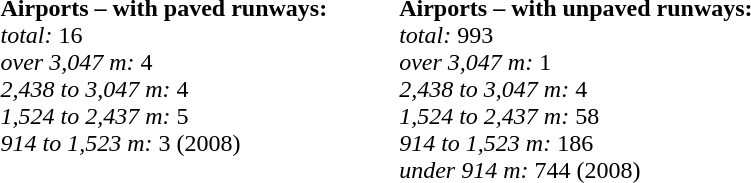<table>
<tr valign=top>
<td><br><strong>Airports – with paved runways:</strong>
<br><em>total:</em>
16
<br><em>over 3,047 m:</em>
4
<br><em>2,438 to 3,047 m:</em>
4
<br><em>1,524 to 2,437 m:</em>
5
<br><em>914 to 1,523 m:</em>
3 (2008)</td>
<td width=40></td>
<td><br><strong>Airports – with unpaved runways:</strong>
<br><em>total:</em>
993
<br><em>over 3,047 m:</em>
1
<br><em>2,438 to 3,047 m:</em>
4
<br><em>1,524 to 2,437 m:</em>
58
<br><em>914 to 1,523 m:</em>
186
<br><em>under 914 m:</em>
744 (2008)</td>
</tr>
</table>
